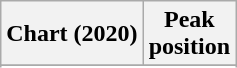<table class="wikitable plainrowheaders" style="text-align:center">
<tr>
<th scope="col">Chart (2020)</th>
<th scope="col">Peak<br>position</th>
</tr>
<tr>
</tr>
<tr>
</tr>
<tr>
</tr>
</table>
